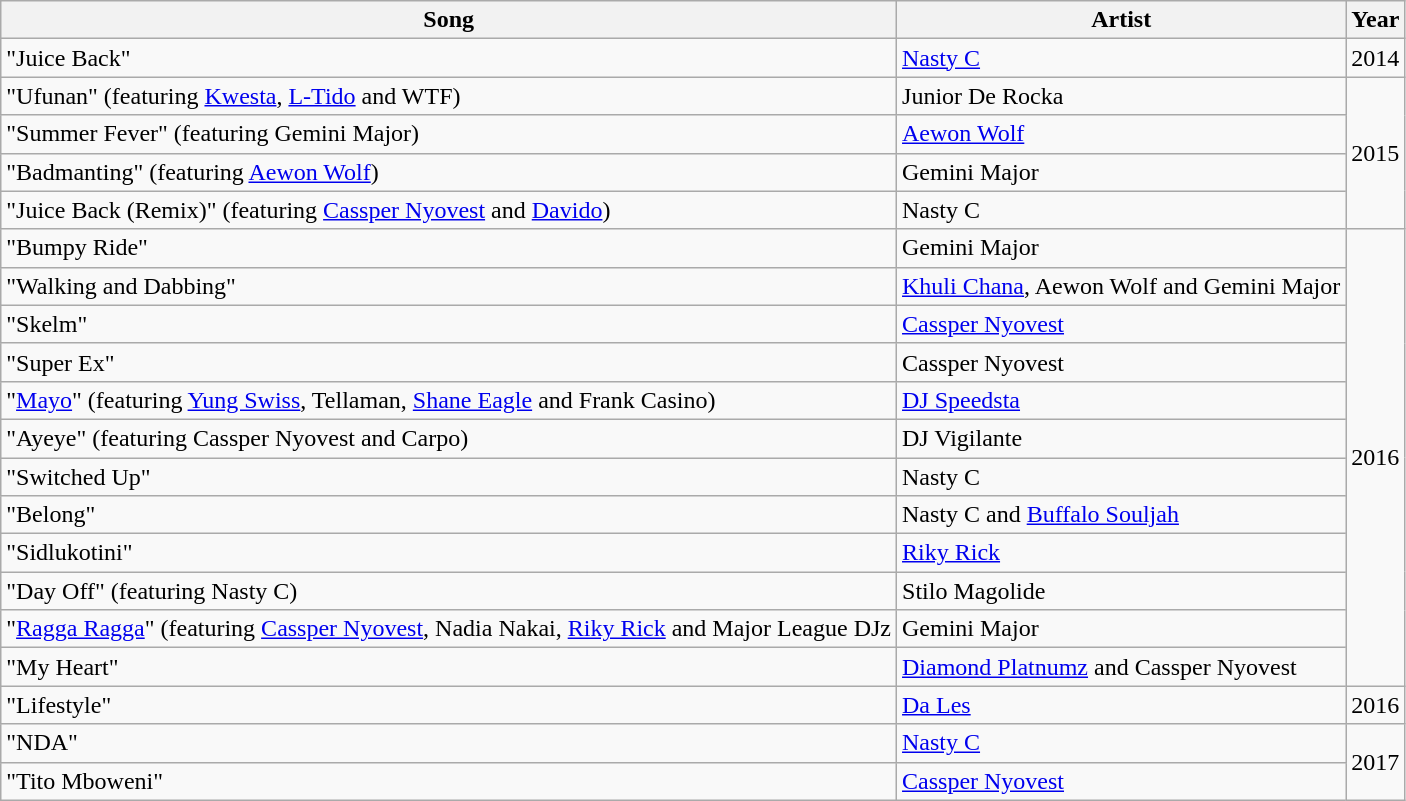<table class="wikitable">
<tr>
<th>Song</th>
<th>Artist</th>
<th>Year</th>
</tr>
<tr>
<td>"Juice Back"</td>
<td><a href='#'>Nasty C</a></td>
<td>2014</td>
</tr>
<tr>
<td>"Ufunan" (featuring <a href='#'>Kwesta</a>, <a href='#'>L-Tido</a> and WTF)</td>
<td>Junior De Rocka</td>
<td rowspan="4">2015</td>
</tr>
<tr>
<td>"Summer Fever" (featuring Gemini Major)</td>
<td><a href='#'>Aewon Wolf</a></td>
</tr>
<tr>
<td>"Badmanting" (featuring <a href='#'>Aewon Wolf</a>)</td>
<td>Gemini Major</td>
</tr>
<tr>
<td>"Juice Back (Remix)" (featuring <a href='#'>Cassper Nyovest</a> and <a href='#'>Davido</a>)</td>
<td>Nasty C</td>
</tr>
<tr>
<td>"Bumpy Ride"</td>
<td>Gemini Major</td>
<td rowspan="12">2016</td>
</tr>
<tr>
<td>"Walking and Dabbing"</td>
<td><a href='#'>Khuli Chana</a>, Aewon Wolf and Gemini Major</td>
</tr>
<tr>
<td>"Skelm"</td>
<td><a href='#'>Cassper Nyovest</a></td>
</tr>
<tr>
<td>"Super Ex"</td>
<td>Cassper Nyovest</td>
</tr>
<tr>
<td>"<a href='#'>Mayo</a>" (featuring <a href='#'>Yung Swiss</a>, Tellaman, <a href='#'>Shane Eagle</a> and Frank Casino)</td>
<td><a href='#'>DJ Speedsta</a></td>
</tr>
<tr>
<td>"Ayeye" (featuring Cassper Nyovest and Carpo)</td>
<td>DJ Vigilante</td>
</tr>
<tr>
<td>"Switched Up"</td>
<td>Nasty C</td>
</tr>
<tr>
<td>"Belong"</td>
<td>Nasty C and <a href='#'>Buffalo Souljah</a></td>
</tr>
<tr>
<td>"Sidlukotini"</td>
<td><a href='#'>Riky Rick</a></td>
</tr>
<tr>
<td>"Day Off" (featuring Nasty C)</td>
<td>Stilo Magolide</td>
</tr>
<tr>
<td>"<a href='#'>Ragga Ragga</a>" (featuring <a href='#'>Cassper Nyovest</a>, Nadia Nakai, <a href='#'>Riky Rick</a> and Major League DJz</td>
<td>Gemini Major</td>
</tr>
<tr>
<td>"My Heart"</td>
<td><a href='#'>Diamond Platnumz</a> and Cassper Nyovest</td>
</tr>
<tr>
<td>"Lifestyle"</td>
<td><a href='#'>Da Les</a></td>
<td>2016</td>
</tr>
<tr>
<td>"NDA"</td>
<td><a href='#'>Nasty C</a></td>
<td rowspan="2">2017</td>
</tr>
<tr>
<td>"Tito Mboweni"</td>
<td><a href='#'>Cassper Nyovest</a></td>
</tr>
</table>
